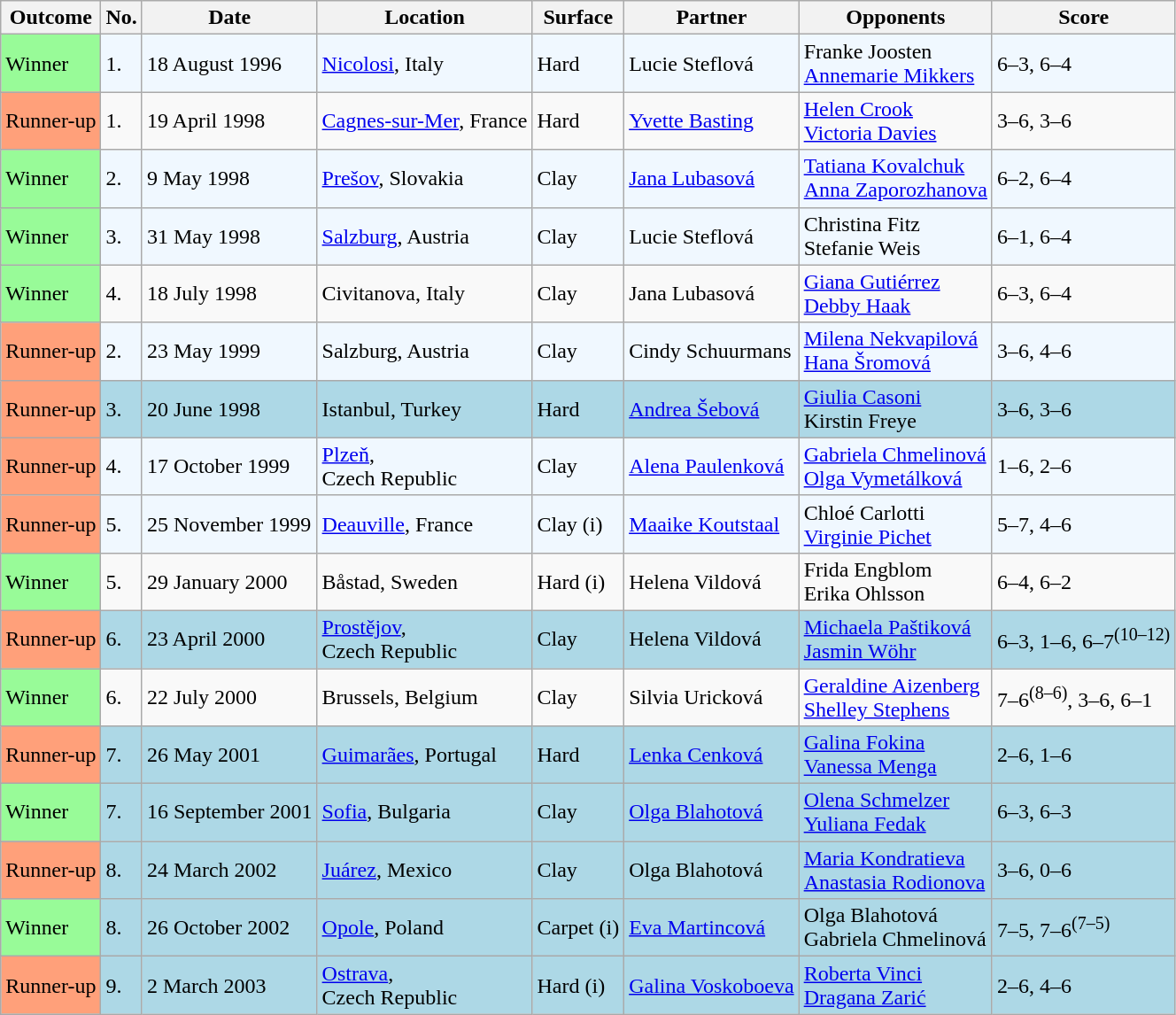<table class="sortable wikitable">
<tr>
<th>Outcome</th>
<th>No.</th>
<th>Date</th>
<th>Location</th>
<th>Surface</th>
<th>Partner</th>
<th>Opponents</th>
<th class="unsortable">Score</th>
</tr>
<tr style="background:#f0f8ff;">
<td style="background:#98fb98;">Winner</td>
<td>1.</td>
<td>18 August 1996</td>
<td><a href='#'>Nicolosi</a>, Italy</td>
<td>Hard</td>
<td> Lucie Steflová</td>
<td> Franke Joosten <br>  <a href='#'>Annemarie Mikkers</a></td>
<td>6–3, 6–4</td>
</tr>
<tr>
<td style="background:#ffa07a;">Runner-up</td>
<td>1.</td>
<td>19 April 1998</td>
<td><a href='#'>Cagnes-sur-Mer</a>, France</td>
<td>Hard</td>
<td> <a href='#'>Yvette Basting</a></td>
<td> <a href='#'>Helen Crook</a> <br>  <a href='#'>Victoria Davies</a></td>
<td>3–6, 3–6</td>
</tr>
<tr style="background:#f0f8ff;">
<td style="background:#98fb98;">Winner</td>
<td>2.</td>
<td>9 May 1998</td>
<td><a href='#'>Prešov</a>, Slovakia</td>
<td>Clay</td>
<td> <a href='#'>Jana Lubasová</a></td>
<td> <a href='#'>Tatiana Kovalchuk</a> <br>  <a href='#'>Anna Zaporozhanova</a></td>
<td>6–2, 6–4</td>
</tr>
<tr style="background:#f0f8ff;">
<td style="background:#98fb98;">Winner</td>
<td>3.</td>
<td>31 May 1998</td>
<td><a href='#'>Salzburg</a>, Austria</td>
<td>Clay</td>
<td> Lucie Steflová</td>
<td> Christina Fitz <br>  Stefanie Weis</td>
<td>6–1, 6–4</td>
</tr>
<tr>
<td style="background:#98fb98;">Winner</td>
<td>4.</td>
<td>18 July 1998</td>
<td>Civitanova, Italy</td>
<td>Clay</td>
<td> Jana Lubasová</td>
<td> <a href='#'>Giana Gutiérrez</a> <br>  <a href='#'>Debby Haak</a></td>
<td>6–3, 6–4</td>
</tr>
<tr style="background:#f0f8ff;">
<td style="background:#ffa07a;">Runner-up</td>
<td>2.</td>
<td>23 May 1999</td>
<td>Salzburg, Austria</td>
<td>Clay</td>
<td> Cindy Schuurmans</td>
<td> <a href='#'>Milena Nekvapilová</a> <br>  <a href='#'>Hana Šromová</a></td>
<td>3–6, 4–6</td>
</tr>
<tr style="background:lightblue;">
<td style="background:#ffa07a;">Runner-up</td>
<td>3.</td>
<td>20 June 1998</td>
<td>Istanbul, Turkey</td>
<td>Hard</td>
<td> <a href='#'>Andrea Šebová</a></td>
<td> <a href='#'>Giulia Casoni</a> <br>  Kirstin Freye</td>
<td>3–6, 3–6</td>
</tr>
<tr style="background:#f0f8ff;">
<td style="background:#ffa07a;">Runner-up</td>
<td>4.</td>
<td>17 October 1999</td>
<td><a href='#'>Plzeň</a>, <br>Czech Republic</td>
<td>Clay</td>
<td> <a href='#'>Alena Paulenková</a></td>
<td> <a href='#'>Gabriela Chmelinová</a> <br>  <a href='#'>Olga Vymetálková</a></td>
<td>1–6, 2–6</td>
</tr>
<tr style="background:#f0f8ff;">
<td bgcolor="FFA07A">Runner-up</td>
<td>5.</td>
<td>25 November 1999</td>
<td><a href='#'>Deauville</a>, France</td>
<td>Clay (i)</td>
<td> <a href='#'>Maaike Koutstaal</a></td>
<td> Chloé Carlotti <br>  <a href='#'>Virginie Pichet</a></td>
<td>5–7, 4–6</td>
</tr>
<tr>
<td bgcolor="98FB98">Winner</td>
<td>5.</td>
<td>29 January 2000</td>
<td>Båstad, Sweden</td>
<td>Hard (i)</td>
<td> Helena Vildová</td>
<td> Frida Engblom <br>  Erika Ohlsson</td>
<td>6–4, 6–2</td>
</tr>
<tr style="background:lightblue;">
<td bgcolor="FFA07A">Runner-up</td>
<td>6.</td>
<td>23 April 2000</td>
<td><a href='#'>Prostějov</a>, <br>Czech Republic</td>
<td>Clay</td>
<td> Helena Vildová</td>
<td> <a href='#'>Michaela Paštiková</a> <br>  <a href='#'>Jasmin Wöhr</a></td>
<td>6–3, 1–6, 6–7<sup>(10–12)</sup></td>
</tr>
<tr>
<td style="background:#98fb98;">Winner</td>
<td>6.</td>
<td>22 July 2000</td>
<td>Brussels, Belgium</td>
<td>Clay</td>
<td> Silvia Uricková</td>
<td> <a href='#'>Geraldine Aizenberg</a> <br>  <a href='#'>Shelley Stephens</a></td>
<td>7–6<sup>(8–6)</sup>, 3–6, 6–1</td>
</tr>
<tr style="background:lightblue;">
<td bgcolor="FFA07A">Runner-up</td>
<td>7.</td>
<td>26 May 2001</td>
<td><a href='#'>Guimarães</a>, Portugal</td>
<td>Hard</td>
<td> <a href='#'>Lenka Cenková</a></td>
<td> <a href='#'>Galina Fokina</a> <br>  <a href='#'>Vanessa Menga</a></td>
<td>2–6, 1–6</td>
</tr>
<tr style="background:lightblue;">
<td style="background:#98fb98;">Winner</td>
<td>7.</td>
<td>16 September 2001</td>
<td><a href='#'>Sofia</a>, Bulgaria</td>
<td>Clay</td>
<td> <a href='#'>Olga Blahotová</a></td>
<td> <a href='#'>Olena Schmelzer</a> <br>  <a href='#'>Yuliana Fedak</a></td>
<td>6–3, 6–3</td>
</tr>
<tr style="background:lightblue;">
<td bgcolor="FFA07A">Runner-up</td>
<td>8.</td>
<td>24 March 2002</td>
<td><a href='#'>Juárez</a>, Mexico</td>
<td>Clay</td>
<td> Olga Blahotová</td>
<td> <a href='#'>Maria Kondratieva</a> <br>  <a href='#'>Anastasia Rodionova</a></td>
<td>3–6, 0–6</td>
</tr>
<tr style="background:lightblue;">
<td style="background:#98fb98;">Winner</td>
<td>8.</td>
<td>26 October 2002</td>
<td><a href='#'>Opole</a>, Poland</td>
<td>Carpet (i)</td>
<td> <a href='#'>Eva Martincová</a></td>
<td> Olga Blahotová <br>  Gabriela Chmelinová</td>
<td>7–5, 7–6<sup>(7–5)</sup></td>
</tr>
<tr style="background:lightblue;">
<td bgcolor="FFA07A">Runner-up</td>
<td>9.</td>
<td>2 March 2003</td>
<td><a href='#'>Ostrava</a>, <br>Czech Republic</td>
<td>Hard (i)</td>
<td> <a href='#'>Galina Voskoboeva</a></td>
<td> <a href='#'>Roberta Vinci</a> <br>  <a href='#'>Dragana Zarić</a></td>
<td>2–6, 4–6</td>
</tr>
</table>
